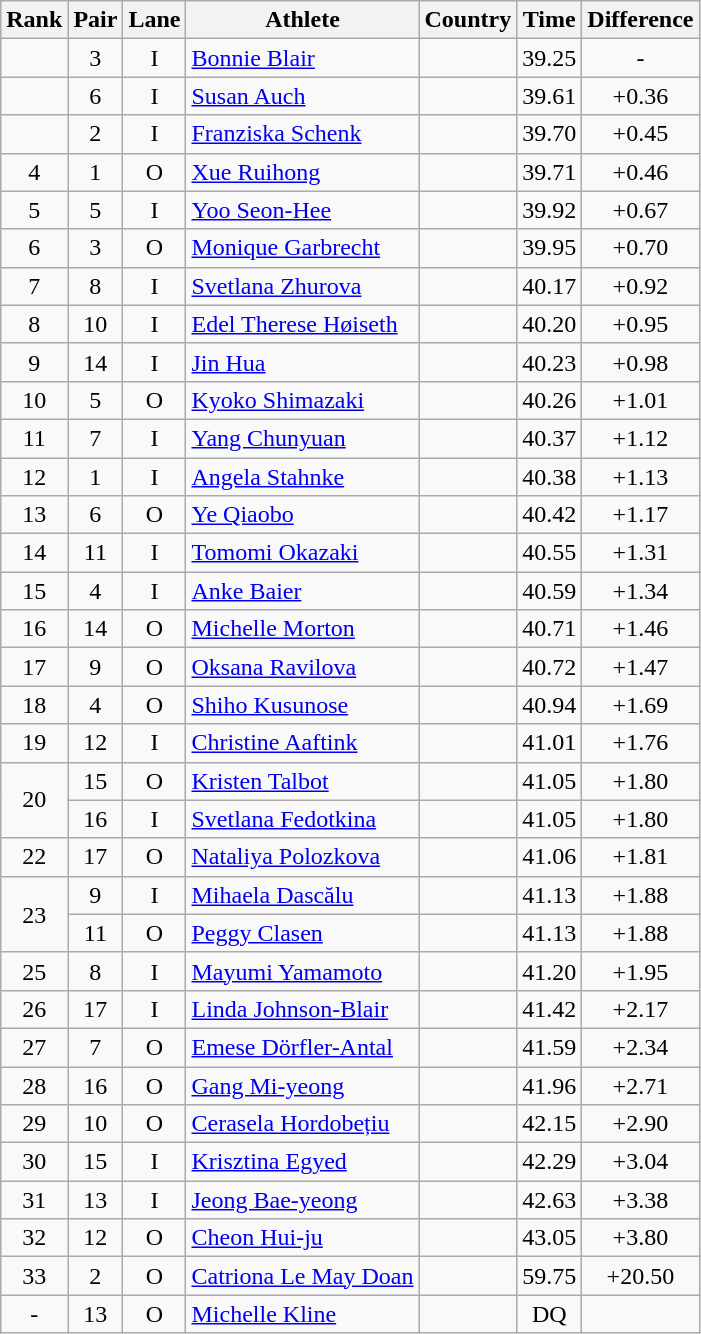<table class="wikitable sortable" style="text-align:center">
<tr>
<th>Rank</th>
<th>Pair</th>
<th>Lane</th>
<th>Athlete</th>
<th>Country</th>
<th>Time</th>
<th>Difference</th>
</tr>
<tr>
<td></td>
<td>3</td>
<td>I</td>
<td align=left><a href='#'>Bonnie Blair</a></td>
<td align=left></td>
<td>39.25</td>
<td>-</td>
</tr>
<tr>
<td></td>
<td>6</td>
<td>I</td>
<td align=left><a href='#'>Susan Auch</a></td>
<td align=left></td>
<td>39.61</td>
<td>+0.36</td>
</tr>
<tr>
<td></td>
<td>2</td>
<td>I</td>
<td align=left><a href='#'>Franziska Schenk</a></td>
<td align=left></td>
<td>39.70</td>
<td>+0.45</td>
</tr>
<tr>
<td>4</td>
<td>1</td>
<td>O</td>
<td align=left><a href='#'>Xue Ruihong</a></td>
<td align=left></td>
<td>39.71</td>
<td>+0.46</td>
</tr>
<tr>
<td>5</td>
<td>5</td>
<td>I</td>
<td align=left><a href='#'>Yoo Seon-Hee</a></td>
<td align=left></td>
<td>39.92</td>
<td>+0.67</td>
</tr>
<tr>
<td>6</td>
<td>3</td>
<td>O</td>
<td align=left><a href='#'>Monique Garbrecht</a></td>
<td align=left></td>
<td>39.95</td>
<td>+0.70</td>
</tr>
<tr>
<td>7</td>
<td>8</td>
<td>I</td>
<td align=left><a href='#'>Svetlana Zhurova</a></td>
<td align=left></td>
<td>40.17</td>
<td>+0.92</td>
</tr>
<tr>
<td>8</td>
<td>10</td>
<td>I</td>
<td align=left><a href='#'>Edel Therese Høiseth</a></td>
<td align=left></td>
<td>40.20</td>
<td>+0.95</td>
</tr>
<tr>
<td>9</td>
<td>14</td>
<td>I</td>
<td align=left><a href='#'>Jin Hua</a></td>
<td align=left></td>
<td>40.23</td>
<td>+0.98</td>
</tr>
<tr>
<td>10</td>
<td>5</td>
<td>O</td>
<td align=left><a href='#'>Kyoko Shimazaki</a></td>
<td align=left></td>
<td>40.26</td>
<td>+1.01</td>
</tr>
<tr>
<td>11</td>
<td>7</td>
<td>I</td>
<td align=left><a href='#'>Yang Chunyuan</a></td>
<td align=left></td>
<td>40.37</td>
<td>+1.12</td>
</tr>
<tr>
<td>12</td>
<td>1</td>
<td>I</td>
<td align=left><a href='#'>Angela Stahnke</a></td>
<td align=left></td>
<td>40.38</td>
<td>+1.13</td>
</tr>
<tr>
<td>13</td>
<td>6</td>
<td>O</td>
<td align=left><a href='#'>Ye Qiaobo</a></td>
<td align=left></td>
<td>40.42</td>
<td>+1.17</td>
</tr>
<tr>
<td>14</td>
<td>11</td>
<td>I</td>
<td align=left><a href='#'>Tomomi Okazaki</a></td>
<td align=left></td>
<td>40.55</td>
<td>+1.31</td>
</tr>
<tr>
<td>15</td>
<td>4</td>
<td>I</td>
<td align=left><a href='#'>Anke Baier</a></td>
<td align=left></td>
<td>40.59</td>
<td>+1.34</td>
</tr>
<tr>
<td>16</td>
<td>14</td>
<td>O</td>
<td align=left><a href='#'>Michelle Morton</a></td>
<td align=left></td>
<td>40.71</td>
<td>+1.46</td>
</tr>
<tr>
<td>17</td>
<td>9</td>
<td>O</td>
<td align=left><a href='#'>Oksana Ravilova</a></td>
<td align=left></td>
<td>40.72</td>
<td>+1.47</td>
</tr>
<tr>
<td>18</td>
<td>4</td>
<td>O</td>
<td align=left><a href='#'>Shiho Kusunose</a></td>
<td align=left></td>
<td>40.94</td>
<td>+1.69</td>
</tr>
<tr>
<td>19</td>
<td>12</td>
<td>I</td>
<td align=left><a href='#'>Christine Aaftink</a></td>
<td align=left></td>
<td>41.01</td>
<td>+1.76</td>
</tr>
<tr>
<td rowspan=2>20</td>
<td>15</td>
<td>O</td>
<td align=left><a href='#'>Kristen Talbot</a></td>
<td align=left></td>
<td>41.05</td>
<td>+1.80</td>
</tr>
<tr>
<td>16</td>
<td>I</td>
<td align=left><a href='#'>Svetlana Fedotkina</a></td>
<td align=left></td>
<td>41.05</td>
<td>+1.80</td>
</tr>
<tr>
<td>22</td>
<td>17</td>
<td>O</td>
<td align=left><a href='#'>Nataliya Polozkova</a></td>
<td align=left></td>
<td>41.06</td>
<td>+1.81</td>
</tr>
<tr>
<td rowspan=2>23</td>
<td>9</td>
<td>I</td>
<td align=left><a href='#'>Mihaela Dascălu</a></td>
<td align=left></td>
<td>41.13</td>
<td>+1.88</td>
</tr>
<tr>
<td>11</td>
<td>O</td>
<td align=left><a href='#'>Peggy Clasen</a></td>
<td align=left></td>
<td>41.13</td>
<td>+1.88</td>
</tr>
<tr>
<td>25</td>
<td>8</td>
<td>I</td>
<td align=left><a href='#'>Mayumi Yamamoto</a></td>
<td align=left></td>
<td>41.20</td>
<td>+1.95</td>
</tr>
<tr>
<td>26</td>
<td>17</td>
<td>I</td>
<td align=left><a href='#'>Linda Johnson-Blair</a></td>
<td align=left></td>
<td>41.42</td>
<td>+2.17</td>
</tr>
<tr>
<td>27</td>
<td>7</td>
<td>O</td>
<td align=left><a href='#'>Emese Dörfler-Antal</a></td>
<td align=left></td>
<td>41.59</td>
<td>+2.34</td>
</tr>
<tr>
<td>28</td>
<td>16</td>
<td>O</td>
<td align=left><a href='#'>Gang Mi-yeong</a></td>
<td align=left></td>
<td>41.96</td>
<td>+2.71</td>
</tr>
<tr>
<td>29</td>
<td>10</td>
<td>O</td>
<td align=left><a href='#'>Cerasela Hordobețiu</a></td>
<td align=left></td>
<td>42.15</td>
<td>+2.90</td>
</tr>
<tr>
<td>30</td>
<td>15</td>
<td>I</td>
<td align=left><a href='#'>Krisztina Egyed</a></td>
<td align=left></td>
<td>42.29</td>
<td>+3.04</td>
</tr>
<tr>
<td>31</td>
<td>13</td>
<td>I</td>
<td align=left><a href='#'>Jeong Bae-yeong</a></td>
<td align=left></td>
<td>42.63</td>
<td>+3.38</td>
</tr>
<tr>
<td>32</td>
<td>12</td>
<td>O</td>
<td align=left><a href='#'>Cheon Hui-ju</a></td>
<td align=left></td>
<td>43.05</td>
<td>+3.80</td>
</tr>
<tr>
<td>33</td>
<td>2</td>
<td>O</td>
<td align=left><a href='#'>Catriona Le May Doan</a></td>
<td align=left></td>
<td>59.75</td>
<td>+20.50</td>
</tr>
<tr>
<td>-</td>
<td>13</td>
<td>O</td>
<td align=left><a href='#'>Michelle Kline</a></td>
<td align=left></td>
<td>DQ</td>
</tr>
</table>
